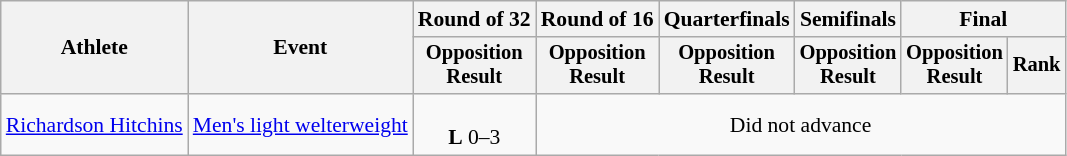<table class="wikitable" style="font-size:90%">
<tr>
<th rowspan="2">Athlete</th>
<th rowspan="2">Event</th>
<th>Round of 32</th>
<th>Round of 16</th>
<th>Quarterfinals</th>
<th>Semifinals</th>
<th colspan=2>Final</th>
</tr>
<tr style="font-size:95%">
<th>Opposition<br>Result</th>
<th>Opposition<br>Result</th>
<th>Opposition<br>Result</th>
<th>Opposition<br>Result</th>
<th>Opposition<br>Result</th>
<th>Rank</th>
</tr>
<tr align=center>
<td align=left><a href='#'>Richardson Hitchins</a></td>
<td align=left><a href='#'>Men's light welterweight</a></td>
<td><br><strong>L</strong> 0–3</td>
<td colspan=5>Did not advance</td>
</tr>
</table>
